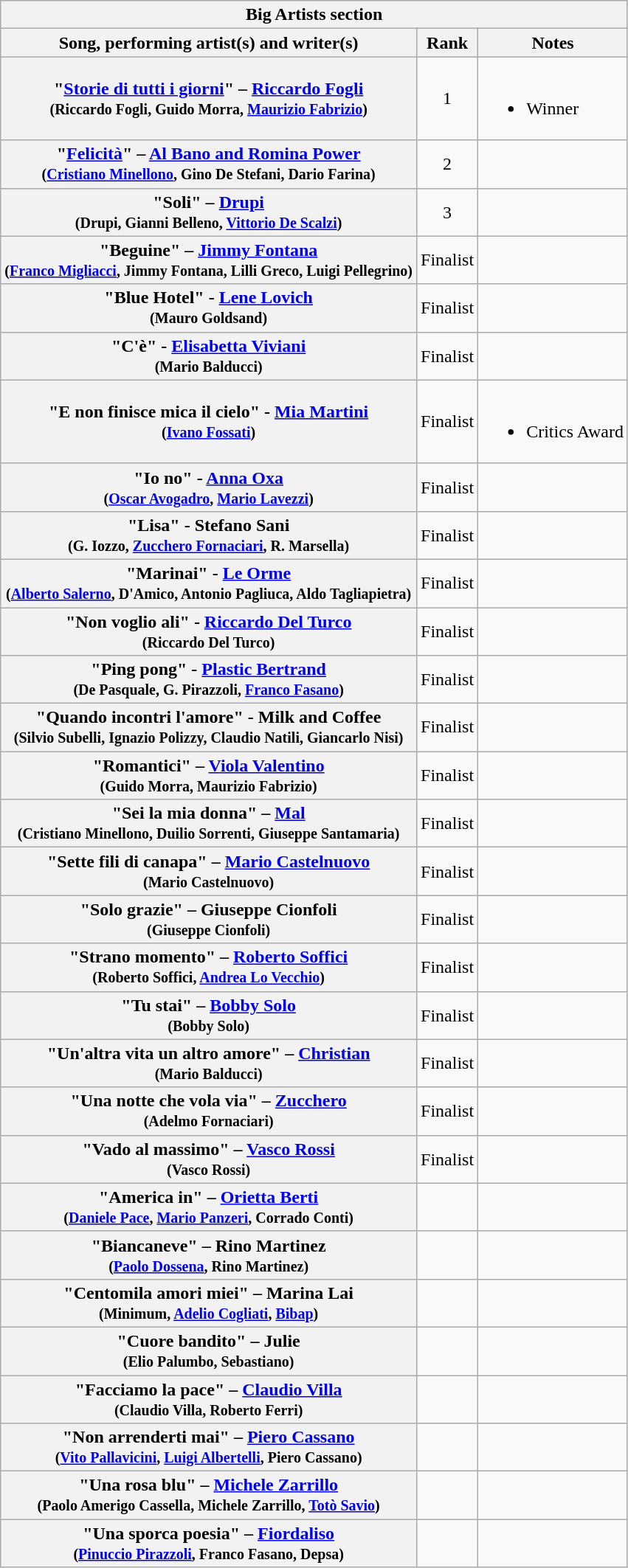<table class="plainrowheaders wikitable">
<tr>
<th colspan="3">Big Artists section </th>
</tr>
<tr>
<th>Song, performing artist(s) and writer(s)</th>
<th>Rank</th>
<th>Notes</th>
</tr>
<tr>
<th scope="row">"<a href='#'>Storie di tutti i giorni</a>" –  <a href='#'>Riccardo Fogli</a>  <br><small>(Riccardo Fogli, Guido Morra, <a href='#'>Maurizio Fabrizio</a>)</small></th>
<td style="text-align:center;">1</td>
<td><br><ul><li>Winner</li></ul></td>
</tr>
<tr>
<th scope="row">"<a href='#'>Felicità</a>" –  <a href='#'>Al Bano and Romina Power</a> <br><small>(<a href='#'>Cristiano Minellono</a>, Gino De Stefani, Dario Farina)</small></th>
<td style="text-align:center;">2</td>
<td></td>
</tr>
<tr>
<th scope="row">"Soli" – <a href='#'>Drupi</a>  <br><small>(Drupi, Gianni Belleno, <a href='#'>Vittorio De Scalzi</a>)</small></th>
<td style="text-align:center;">3</td>
<td></td>
</tr>
<tr>
<th scope="row">"Beguine"  – <a href='#'>Jimmy Fontana</a>    <br><small>(<a href='#'>Franco Migliacci</a>, Jimmy Fontana, Lilli Greco, Luigi Pellegrino)</small></th>
<td style="text-align:center;">Finalist</td>
<td></td>
</tr>
<tr>
<th scope="row">"Blue Hotel" - <a href='#'>Lene Lovich</a> <br><small>(Mauro Goldsand)</small></th>
<td style="text-align:center;">Finalist</td>
<td></td>
</tr>
<tr>
<th scope="row">"C'è" -   	<a href='#'>Elisabetta Viviani</a> <br><small> (Mario Balducci) </small></th>
<td style="text-align:center;">Finalist</td>
<td></td>
</tr>
<tr>
<th scope="row">"E non finisce mica il cielo" -  <a href='#'>Mia Martini</a>  <br><small>(<a href='#'>Ivano Fossati</a>) </small></th>
<td style="text-align:center;">Finalist</td>
<td><br><ul><li>Critics Award</li></ul></td>
</tr>
<tr>
<th scope="row">"Io no" -  	<a href='#'>Anna Oxa</a>  <br><small>(<a href='#'>Oscar Avogadro</a>, <a href='#'>Mario Lavezzi</a>)</small></th>
<td style="text-align:center;">Finalist</td>
<td></td>
</tr>
<tr>
<th scope="row">"Lisa" - Stefano Sani <br><small> (G. Iozzo, <a href='#'>Zucchero Fornaciari</a>, R. Marsella)</small></th>
<td style="text-align:center;">Finalist</td>
<td></td>
</tr>
<tr>
<th scope="row">"Marinai" -  <a href='#'>Le Orme</a> <br><small>(<a href='#'>Alberto Salerno</a>, D'Amico, Antonio Pagliuca, Aldo Tagliapietra)</small></th>
<td style="text-align:center;">Finalist</td>
<td></td>
</tr>
<tr>
<th scope="row">"Non voglio ali" - <a href='#'>Riccardo Del Turco</a>   <br><small>(Riccardo Del Turco)</small></th>
<td style="text-align:center;">Finalist</td>
<td></td>
</tr>
<tr>
<th scope="row">"Ping pong" - <a href='#'>Plastic Bertrand</a>   <br><small>(De Pasquale, G. Pirazzoli, <a href='#'>Franco Fasano</a>)</small></th>
<td style="text-align:center;">Finalist</td>
<td></td>
</tr>
<tr>
<th scope="row">"Quando incontri l'amore" - Milk and Coffee <br><small>(Silvio Subelli, Ignazio Polizzy, Claudio Natili, Giancarlo Nisi)</small></th>
<td style="text-align:center;">Finalist</td>
<td></td>
</tr>
<tr>
<th scope="row">"Romantici" – <a href='#'>Viola Valentino</a> <br><small>(Guido Morra, Maurizio Fabrizio)</small></th>
<td style="text-align:center;">Finalist</td>
<td></td>
</tr>
<tr>
<th scope="row">"Sei la mia donna" – <a href='#'>Mal</a> <br><small>(Cristiano Minellono, Duilio Sorrenti, Giuseppe Santamaria)</small></th>
<td style="text-align:center;">Finalist</td>
<td></td>
</tr>
<tr>
<th scope="row">"Sette fili di canapa" –  <a href='#'>Mario Castelnuovo</a> <br><small>(Mario Castelnuovo)</small></th>
<td style="text-align:center;">Finalist</td>
<td></td>
</tr>
<tr>
<th scope="row">"Solo grazie" – Giuseppe Cionfoli<br><small>(Giuseppe Cionfoli)</small></th>
<td style="text-align:center;">Finalist</td>
<td></td>
</tr>
<tr>
<th scope="row">"Strano momento" –  <a href='#'>Roberto Soffici</a> <br><small>(Roberto Soffici, <a href='#'>Andrea Lo Vecchio</a>)</small></th>
<td style="text-align:center;">Finalist</td>
<td></td>
</tr>
<tr>
<th scope="row">"Tu stai" –  <a href='#'>Bobby Solo</a>  <br><small>(Bobby Solo)</small></th>
<td style="text-align:center;">Finalist</td>
<td></td>
</tr>
<tr>
<th scope="row">"Un'altra vita un altro amore" –  <a href='#'>Christian</a> <br><small>(Mario Balducci)</small></th>
<td style="text-align:center;">Finalist</td>
<td></td>
</tr>
<tr>
<th scope="row">"Una notte che vola via" –  <a href='#'>Zucchero</a> <br><small>(Adelmo Fornaciari)</small></th>
<td style="text-align:center;">Finalist</td>
<td></td>
</tr>
<tr>
<th scope="row">"Vado al massimo" – <a href='#'>Vasco Rossi</a> <br><small>(Vasco Rossi)</small></th>
<td style="text-align:center;">Finalist</td>
<td></td>
</tr>
<tr>
<th scope="row">"America in" – <a href='#'>Orietta Berti</a>  <br><small>(<a href='#'>Daniele Pace</a>, <a href='#'>Mario Panzeri</a>, Corrado Conti) </small></th>
<td></td>
<td></td>
</tr>
<tr>
<th scope="row">"Biancaneve" – Rino Martinez <br><small>(<a href='#'>Paolo Dossena</a>, Rino Martinez)</small></th>
<td></td>
<td></td>
</tr>
<tr>
<th scope="row">"Centomila amori miei" –  	Marina Lai <br><small>(Minimum, <a href='#'>Adelio Cogliati</a>, <a href='#'>Bibap</a>)</small></th>
<td></td>
<td></td>
</tr>
<tr>
<th scope="row">"Cuore bandito" –  	Julie <br><small>(Elio Palumbo, Sebastiano)</small></th>
<td></td>
<td></td>
</tr>
<tr>
<th scope="row">"Facciamo la pace" –   <a href='#'>Claudio Villa</a>  <br><small>(Claudio Villa, Roberto Ferri)</small></th>
<td></td>
<td></td>
</tr>
<tr>
<th scope="row">"Non arrenderti mai" – <a href='#'>Piero Cassano</a> <br><small>(<a href='#'>Vito Pallavicini</a>, <a href='#'>Luigi Albertelli</a>, Piero Cassano)</small></th>
<td></td>
<td></td>
</tr>
<tr>
<th scope="row">"Una rosa blu" –  <a href='#'>Michele Zarrillo</a>  <br><small>(Paolo Amerigo Cassella, Michele Zarrillo, <a href='#'>Totò Savio</a>)</small></th>
<td></td>
<td></td>
</tr>
<tr>
<th scope="row">"Una sporca poesia" – <a href='#'>Fiordaliso</a> <br><small> 	(<a href='#'>Pinuccio Pirazzoli</a>, Franco Fasano, Depsa)</small></th>
<td></td>
<td></td>
</tr>
</table>
